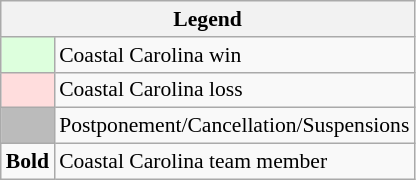<table class="wikitable" style="font-size:90%">
<tr>
<th colspan="2">Legend</th>
</tr>
<tr>
<td bgcolor="#ddffdd"> </td>
<td>Coastal Carolina win</td>
</tr>
<tr>
<td bgcolor="#ffdddd"> </td>
<td>Coastal Carolina loss</td>
</tr>
<tr>
<td bgcolor="#bbbbbb"> </td>
<td>Postponement/Cancellation/Suspensions</td>
</tr>
<tr>
<td><strong>Bold</strong></td>
<td>Coastal Carolina team member</td>
</tr>
</table>
